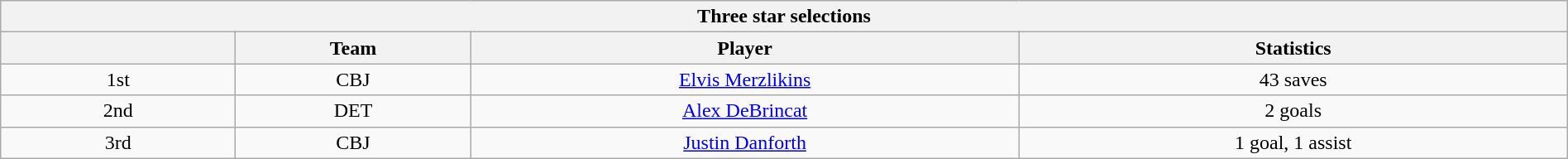<table class="wikitable" style="width:100%;text-align: center;">
<tr>
<th colspan=4>Three star selections</th>
</tr>
<tr>
<th style="width:15%;"></th>
<th style="width:15%;">Team</th>
<th style="width:35%;">Player</th>
<th style="width:35%;">Statistics</th>
</tr>
<tr>
<td>1st</td>
<td>CBJ</td>
<td><a href='#'>Elvis Merzlikins</a></td>
<td>43 saves</td>
</tr>
<tr>
<td>2nd</td>
<td>DET</td>
<td><a href='#'>Alex DeBrincat</a></td>
<td>2 goals</td>
</tr>
<tr>
<td>3rd</td>
<td>CBJ</td>
<td><a href='#'>Justin Danforth</a></td>
<td>1 goal, 1 assist</td>
</tr>
</table>
